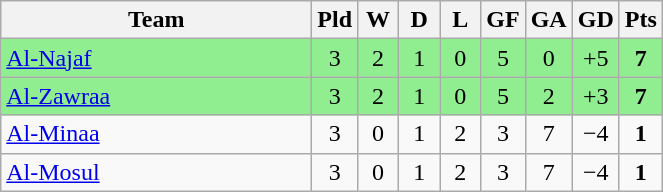<table class="wikitable" style="text-align: center;">
<tr>
<th width="200">Team</th>
<th width="20">Pld</th>
<th width="20">W</th>
<th width="20">D</th>
<th width="20">L</th>
<th width="20">GF</th>
<th width="20">GA</th>
<th width="20">GD</th>
<th width="20">Pts</th>
</tr>
<tr bgcolor=lightgreen>
<td style="text-align:left;"><a href='#'>Al-Najaf</a></td>
<td>3</td>
<td>2</td>
<td>1</td>
<td>0</td>
<td>5</td>
<td>0</td>
<td>+5</td>
<td><strong>7</strong></td>
</tr>
<tr bgcolor=lightgreen>
<td style="text-align:left;"><a href='#'>Al-Zawraa</a></td>
<td>3</td>
<td>2</td>
<td>1</td>
<td>0</td>
<td>5</td>
<td>2</td>
<td>+3</td>
<td><strong>7</strong></td>
</tr>
<tr>
<td style="text-align:left;"><a href='#'>Al-Minaa</a></td>
<td>3</td>
<td>0</td>
<td>1</td>
<td>2</td>
<td>3</td>
<td>7</td>
<td>−4</td>
<td><strong>1</strong></td>
</tr>
<tr>
<td style="text-align:left;"><a href='#'>Al-Mosul</a></td>
<td>3</td>
<td>0</td>
<td>1</td>
<td>2</td>
<td>3</td>
<td>7</td>
<td>−4</td>
<td><strong>1</strong></td>
</tr>
</table>
